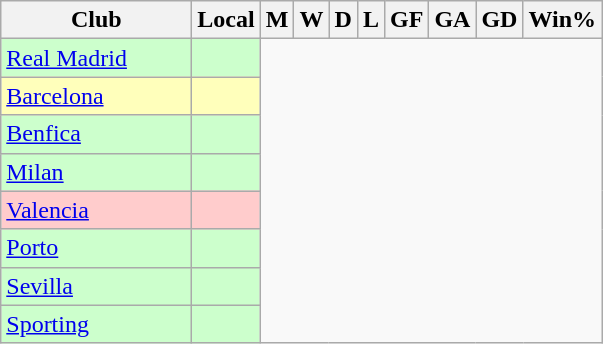<table class="wikitable plainrowheaders sortable">
<tr>
<th width=120px scope="col">Club</th>
<th scope="col">Local</th>
<th scope="col">M</th>
<th scope="col">W</th>
<th scope="col">D</th>
<th scope="col">L</th>
<th scope="col">GF</th>
<th scope="col">GA</th>
<th scope="col">GD</th>
<th scope="col">Win%</th>
</tr>
<tr style="background-color:#cfc">
<td scope="row"><a href='#'>Real Madrid</a></td>
<td align=center><br></td>
</tr>
<tr style="background-color:#ffffbb">
<td scope="row"><a href='#'>Barcelona</a></td>
<td align=center><br></td>
</tr>
<tr style="background-color:#cfc">
<td scope="row"><a href='#'>Benfica</a></td>
<td align=center><br></td>
</tr>
<tr style="background-color:#cfc">
<td scope="row"><a href='#'>Milan</a></td>
<td align=center><br></td>
</tr>
<tr style="background-color:#fcc">
<td scope="row"><a href='#'>Valencia</a></td>
<td align=center><br></td>
</tr>
<tr style="background-color:#cfc">
<td scope="row"><a href='#'>Porto</a></td>
<td align=center><br></td>
</tr>
<tr style="background-color:#cfc">
<td scope="row"><a href='#'>Sevilla</a></td>
<td align=center><br></td>
</tr>
<tr style="background-color:#cfc">
<td scope="row"><a href='#'>Sporting</a></td>
<td align=center><br></td>
</tr>
</table>
